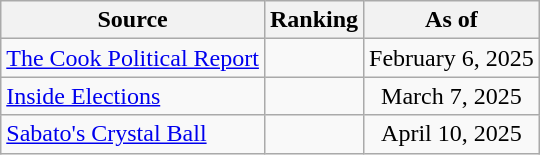<table class="wikitable" style="text-align:center">
<tr>
<th>Source</th>
<th>Ranking</th>
<th>As of</th>
</tr>
<tr>
<td align=left><a href='#'>The Cook Political Report</a></td>
<td></td>
<td>February 6, 2025</td>
</tr>
<tr>
<td align=left><a href='#'>Inside Elections</a></td>
<td></td>
<td>March 7, 2025</td>
</tr>
<tr>
<td align=left><a href='#'>Sabato's Crystal Ball</a></td>
<td></td>
<td>April 10, 2025</td>
</tr>
</table>
